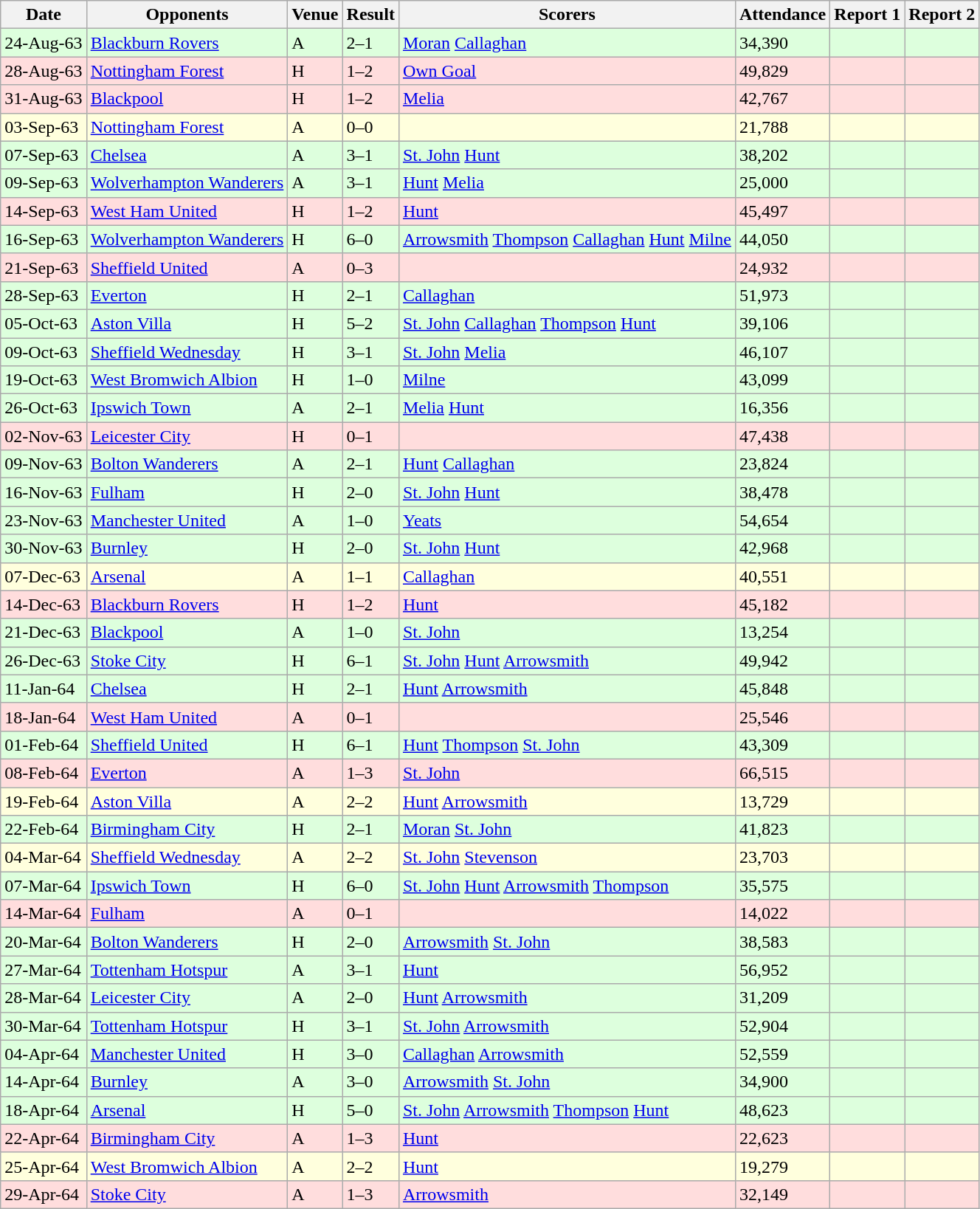<table class=wikitable>
<tr>
<th>Date</th>
<th>Opponents</th>
<th>Venue</th>
<th>Result</th>
<th>Scorers</th>
<th>Attendance</th>
<th>Report 1</th>
<th>Report 2</th>
</tr>
<tr bgcolor="#ddffdd">
<td>24-Aug-63</td>
<td><a href='#'>Blackburn Rovers</a></td>
<td>A</td>
<td>2–1</td>
<td><a href='#'>Moran</a>  <a href='#'>Callaghan</a> </td>
<td>34,390</td>
<td></td>
<td></td>
</tr>
<tr bgcolor="#ffdddd">
<td>28-Aug-63</td>
<td><a href='#'>Nottingham Forest</a></td>
<td>H</td>
<td>1–2</td>
<td><a href='#'>Own Goal</a> </td>
<td>49,829</td>
<td></td>
<td></td>
</tr>
<tr bgcolor="#ffdddd">
<td>31-Aug-63</td>
<td><a href='#'>Blackpool</a></td>
<td>H</td>
<td>1–2</td>
<td><a href='#'>Melia</a> </td>
<td>42,767</td>
<td></td>
<td></td>
</tr>
<tr bgcolor="#ffffdd">
<td>03-Sep-63</td>
<td><a href='#'>Nottingham Forest</a></td>
<td>A</td>
<td>0–0</td>
<td></td>
<td>21,788</td>
<td></td>
<td></td>
</tr>
<tr bgcolor="#ddffdd">
<td>07-Sep-63</td>
<td><a href='#'>Chelsea</a></td>
<td>A</td>
<td>3–1</td>
<td><a href='#'>St. John</a>  <a href='#'>Hunt</a> </td>
<td>38,202</td>
<td></td>
<td></td>
</tr>
<tr bgcolor="#ddffdd">
<td>09-Sep-63</td>
<td><a href='#'>Wolverhampton Wanderers</a></td>
<td>A</td>
<td>3–1</td>
<td><a href='#'>Hunt</a>  <a href='#'>Melia</a> </td>
<td>25,000</td>
<td></td>
<td></td>
</tr>
<tr bgcolor="#ffdddd">
<td>14-Sep-63</td>
<td><a href='#'>West Ham United</a></td>
<td>H</td>
<td>1–2</td>
<td><a href='#'>Hunt</a> </td>
<td>45,497</td>
<td></td>
<td></td>
</tr>
<tr bgcolor="#ddffdd">
<td>16-Sep-63</td>
<td><a href='#'>Wolverhampton Wanderers</a></td>
<td>H</td>
<td>6–0</td>
<td><a href='#'>Arrowsmith</a>  <a href='#'>Thompson</a>  <a href='#'>Callaghan</a>  <a href='#'>Hunt</a>  <a href='#'>Milne</a> </td>
<td>44,050</td>
<td></td>
<td></td>
</tr>
<tr bgcolor="#ffdddd">
<td>21-Sep-63</td>
<td><a href='#'>Sheffield United</a></td>
<td>A</td>
<td>0–3</td>
<td></td>
<td>24,932</td>
<td></td>
<td></td>
</tr>
<tr bgcolor="#ddffdd">
<td>28-Sep-63</td>
<td><a href='#'>Everton</a></td>
<td>H</td>
<td>2–1</td>
<td><a href='#'>Callaghan</a> </td>
<td>51,973</td>
<td></td>
<td></td>
</tr>
<tr bgcolor="#ddffdd">
<td>05-Oct-63</td>
<td><a href='#'>Aston Villa</a></td>
<td>H</td>
<td>5–2</td>
<td><a href='#'>St. John</a>  <a href='#'>Callaghan</a>  <a href='#'>Thompson</a>  <a href='#'>Hunt</a> </td>
<td>39,106</td>
<td></td>
<td></td>
</tr>
<tr bgcolor="#ddffdd">
<td>09-Oct-63</td>
<td><a href='#'>Sheffield Wednesday</a></td>
<td>H</td>
<td>3–1</td>
<td><a href='#'>St. John</a>  <a href='#'>Melia</a> </td>
<td>46,107</td>
<td></td>
<td></td>
</tr>
<tr bgcolor="#ddffdd">
<td>19-Oct-63</td>
<td><a href='#'>West Bromwich Albion</a></td>
<td>H</td>
<td>1–0</td>
<td><a href='#'>Milne</a> </td>
<td>43,099</td>
<td></td>
<td></td>
</tr>
<tr bgcolor="#ddffdd">
<td>26-Oct-63</td>
<td><a href='#'>Ipswich Town</a></td>
<td>A</td>
<td>2–1</td>
<td><a href='#'>Melia</a>  <a href='#'>Hunt</a> </td>
<td>16,356</td>
<td></td>
<td></td>
</tr>
<tr bgcolor="#ffdddd">
<td>02-Nov-63</td>
<td><a href='#'>Leicester City</a></td>
<td>H</td>
<td>0–1</td>
<td></td>
<td>47,438</td>
<td></td>
<td></td>
</tr>
<tr bgcolor="#ddffdd">
<td>09-Nov-63</td>
<td><a href='#'>Bolton Wanderers</a></td>
<td>A</td>
<td>2–1</td>
<td><a href='#'>Hunt</a>  <a href='#'>Callaghan</a> </td>
<td>23,824</td>
<td></td>
<td></td>
</tr>
<tr bgcolor="#ddffdd">
<td>16-Nov-63</td>
<td><a href='#'>Fulham</a></td>
<td>H</td>
<td>2–0</td>
<td><a href='#'>St. John</a>  <a href='#'>Hunt</a> </td>
<td>38,478</td>
<td></td>
<td></td>
</tr>
<tr bgcolor="#ddffdd">
<td>23-Nov-63</td>
<td><a href='#'>Manchester United</a></td>
<td>A</td>
<td>1–0</td>
<td><a href='#'>Yeats</a> </td>
<td>54,654</td>
<td></td>
<td></td>
</tr>
<tr bgcolor="#ddffdd">
<td>30-Nov-63</td>
<td><a href='#'>Burnley</a></td>
<td>H</td>
<td>2–0</td>
<td><a href='#'>St. John</a>  <a href='#'>Hunt</a> </td>
<td>42,968</td>
<td></td>
<td></td>
</tr>
<tr bgcolor="#ffffdd">
<td>07-Dec-63</td>
<td><a href='#'>Arsenal</a></td>
<td>A</td>
<td>1–1</td>
<td><a href='#'>Callaghan</a> </td>
<td>40,551</td>
<td></td>
<td></td>
</tr>
<tr bgcolor="#ffdddd">
<td>14-Dec-63</td>
<td><a href='#'>Blackburn Rovers</a></td>
<td>H</td>
<td>1–2</td>
<td><a href='#'>Hunt</a> </td>
<td>45,182</td>
<td></td>
<td></td>
</tr>
<tr bgcolor="#ddffdd">
<td>21-Dec-63</td>
<td><a href='#'>Blackpool</a></td>
<td>A</td>
<td>1–0</td>
<td><a href='#'>St. John</a> </td>
<td>13,254</td>
<td></td>
<td></td>
</tr>
<tr bgcolor="#ddffdd">
<td>26-Dec-63</td>
<td><a href='#'>Stoke City</a></td>
<td>H</td>
<td>6–1</td>
<td><a href='#'>St. John</a>  <a href='#'>Hunt</a>  <a href='#'>Arrowsmith</a> </td>
<td>49,942</td>
<td></td>
<td></td>
</tr>
<tr bgcolor="#ddffdd">
<td>11-Jan-64</td>
<td><a href='#'>Chelsea</a></td>
<td>H</td>
<td>2–1</td>
<td><a href='#'>Hunt</a>  <a href='#'>Arrowsmith</a> </td>
<td>45,848</td>
<td></td>
<td></td>
</tr>
<tr bgcolor="#ffdddd">
<td>18-Jan-64</td>
<td><a href='#'>West Ham United</a></td>
<td>A</td>
<td>0–1</td>
<td></td>
<td>25,546</td>
<td></td>
<td></td>
</tr>
<tr bgcolor="#ddffdd">
<td>01-Feb-64</td>
<td><a href='#'>Sheffield United</a></td>
<td>H</td>
<td>6–1</td>
<td><a href='#'>Hunt</a>  <a href='#'>Thompson</a>  <a href='#'>St. John</a> </td>
<td>43,309</td>
<td></td>
<td></td>
</tr>
<tr bgcolor="#ffdddd">
<td>08-Feb-64</td>
<td><a href='#'>Everton</a></td>
<td>A</td>
<td>1–3</td>
<td><a href='#'>St. John</a> </td>
<td>66,515</td>
<td></td>
<td></td>
</tr>
<tr bgcolor="#ffffdd">
<td>19-Feb-64</td>
<td><a href='#'>Aston Villa</a></td>
<td>A</td>
<td>2–2</td>
<td><a href='#'>Hunt</a>  <a href='#'>Arrowsmith</a> </td>
<td>13,729</td>
<td></td>
<td></td>
</tr>
<tr bgcolor="#ddffdd">
<td>22-Feb-64</td>
<td><a href='#'>Birmingham City</a></td>
<td>H</td>
<td>2–1</td>
<td><a href='#'>Moran</a>  <a href='#'>St. John</a> </td>
<td>41,823</td>
<td></td>
<td></td>
</tr>
<tr bgcolor="#ffffdd">
<td>04-Mar-64</td>
<td><a href='#'>Sheffield Wednesday</a></td>
<td>A</td>
<td>2–2</td>
<td><a href='#'>St. John</a>  <a href='#'>Stevenson</a> </td>
<td>23,703</td>
<td></td>
<td></td>
</tr>
<tr bgcolor="#ddffdd">
<td>07-Mar-64</td>
<td><a href='#'>Ipswich Town</a></td>
<td>H</td>
<td>6–0</td>
<td><a href='#'>St. John</a>  <a href='#'>Hunt</a>  <a href='#'>Arrowsmith</a>  <a href='#'>Thompson</a> </td>
<td>35,575</td>
<td></td>
<td></td>
</tr>
<tr bgcolor="#ffdddd">
<td>14-Mar-64</td>
<td><a href='#'>Fulham</a></td>
<td>A</td>
<td>0–1</td>
<td></td>
<td>14,022</td>
<td></td>
<td></td>
</tr>
<tr bgcolor="#ddffdd">
<td>20-Mar-64</td>
<td><a href='#'>Bolton Wanderers</a></td>
<td>H</td>
<td>2–0</td>
<td><a href='#'>Arrowsmith</a>  <a href='#'>St. John</a> </td>
<td>38,583</td>
<td></td>
<td></td>
</tr>
<tr bgcolor="#ddffdd">
<td>27-Mar-64</td>
<td><a href='#'>Tottenham Hotspur</a></td>
<td>A</td>
<td>3–1</td>
<td><a href='#'>Hunt</a> </td>
<td>56,952</td>
<td></td>
<td></td>
</tr>
<tr bgcolor="#ddffdd">
<td>28-Mar-64</td>
<td><a href='#'>Leicester City</a></td>
<td>A</td>
<td>2–0</td>
<td><a href='#'>Hunt</a>  <a href='#'>Arrowsmith</a> </td>
<td>31,209</td>
<td></td>
<td></td>
</tr>
<tr bgcolor="#ddffdd">
<td>30-Mar-64</td>
<td><a href='#'>Tottenham Hotspur</a></td>
<td>H</td>
<td>3–1</td>
<td><a href='#'>St. John</a>  <a href='#'>Arrowsmith</a> </td>
<td>52,904</td>
<td></td>
<td></td>
</tr>
<tr bgcolor="#ddffdd">
<td>04-Apr-64</td>
<td><a href='#'>Manchester United</a></td>
<td>H</td>
<td>3–0</td>
<td><a href='#'>Callaghan</a>  <a href='#'>Arrowsmith</a> </td>
<td>52,559</td>
<td></td>
<td></td>
</tr>
<tr bgcolor="#ddffdd">
<td>14-Apr-64</td>
<td><a href='#'>Burnley</a></td>
<td>A</td>
<td>3–0</td>
<td><a href='#'>Arrowsmith</a>  <a href='#'>St. John</a> </td>
<td>34,900</td>
<td></td>
<td></td>
</tr>
<tr bgcolor="#ddffdd">
<td>18-Apr-64</td>
<td><a href='#'>Arsenal</a></td>
<td>H</td>
<td>5–0</td>
<td><a href='#'>St. John</a>  <a href='#'>Arrowsmith</a>  <a href='#'>Thompson</a>  <a href='#'>Hunt</a> </td>
<td>48,623</td>
<td></td>
<td></td>
</tr>
<tr bgcolor="#ffdddd">
<td>22-Apr-64</td>
<td><a href='#'>Birmingham City</a></td>
<td>A</td>
<td>1–3</td>
<td><a href='#'>Hunt</a> </td>
<td>22,623</td>
<td></td>
<td></td>
</tr>
<tr bgcolor="#ffffdd">
<td>25-Apr-64</td>
<td><a href='#'>West Bromwich Albion</a></td>
<td>A</td>
<td>2–2</td>
<td><a href='#'>Hunt</a> </td>
<td>19,279</td>
<td></td>
<td></td>
</tr>
<tr bgcolor="#ffdddd">
<td>29-Apr-64</td>
<td><a href='#'>Stoke City</a></td>
<td>A</td>
<td>1–3</td>
<td><a href='#'>Arrowsmith</a> </td>
<td>32,149</td>
<td></td>
<td></td>
</tr>
</table>
